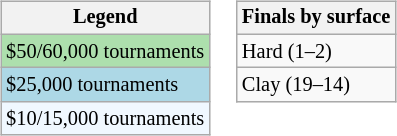<table>
<tr valign=top>
<td><br><table class=wikitable style="font-size:85%">
<tr>
<th>Legend</th>
</tr>
<tr style="background:#addfad;">
<td>$50/60,000 tournaments</td>
</tr>
<tr style="background:lightblue;">
<td>$25,000 tournaments</td>
</tr>
<tr style="background:#f0f8ff;">
<td>$10/15,000 tournaments</td>
</tr>
</table>
</td>
<td><br><table class=wikitable style="font-size:85%">
<tr>
<th>Finals by surface</th>
</tr>
<tr>
<td>Hard (1–2)</td>
</tr>
<tr>
<td>Clay (19–14)</td>
</tr>
</table>
</td>
</tr>
</table>
